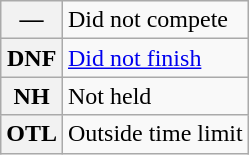<table class="wikitable">
<tr>
<th scope="row">—</th>
<td>Did not compete</td>
</tr>
<tr>
<th scope="row">DNF</th>
<td><a href='#'>Did not finish</a></td>
</tr>
<tr>
<th scope="row">NH</th>
<td>Not held</td>
</tr>
<tr>
<th scope="row">OTL</th>
<td>Outside time limit</td>
</tr>
</table>
